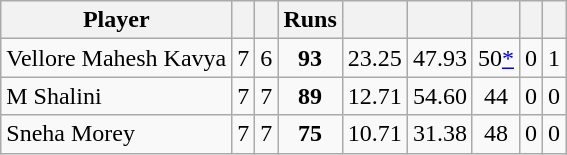<table class="wikitable sortable" style="text-align: center;">
<tr>
<th class="unsortable">Player</th>
<th></th>
<th></th>
<th>Runs</th>
<th></th>
<th></th>
<th></th>
<th></th>
<th></th>
</tr>
<tr>
<td style="text-align:left">Vellore Mahesh Kavya</td>
<td style="text-align:left">7</td>
<td>6</td>
<td><strong>93</strong></td>
<td>23.25</td>
<td>47.93</td>
<td>50<a href='#'>*</a></td>
<td>0</td>
<td>1</td>
</tr>
<tr>
<td style="text-align:left">M Shalini</td>
<td style="text-align:left">7</td>
<td>7</td>
<td><strong>89</strong></td>
<td>12.71</td>
<td>54.60</td>
<td>44</td>
<td>0</td>
<td>0</td>
</tr>
<tr>
<td style="text-align:left">Sneha Morey</td>
<td style="text-align:left">7</td>
<td>7</td>
<td><strong>75</strong></td>
<td>10.71</td>
<td>31.38</td>
<td>48</td>
<td>0</td>
<td>0</td>
</tr>
</table>
